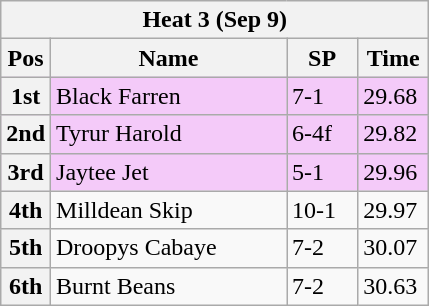<table class="wikitable">
<tr>
<th colspan="6">Heat 3 (Sep 9)</th>
</tr>
<tr>
<th width=20>Pos</th>
<th width=150>Name</th>
<th width=40>SP</th>
<th width=40>Time</th>
</tr>
<tr style="background: #f4caf9;">
<th>1st</th>
<td>Black Farren</td>
<td>7-1</td>
<td>29.68</td>
</tr>
<tr style="background: #f4caf9;">
<th>2nd</th>
<td>Tyrur Harold</td>
<td>6-4f</td>
<td>29.82</td>
</tr>
<tr style="background: #f4caf9;">
<th>3rd</th>
<td>Jaytee Jet</td>
<td>5-1</td>
<td>29.96</td>
</tr>
<tr>
<th>4th</th>
<td>Milldean Skip</td>
<td>10-1</td>
<td>29.97</td>
</tr>
<tr>
<th>5th</th>
<td>Droopys Cabaye</td>
<td>7-2</td>
<td>30.07</td>
</tr>
<tr>
<th>6th</th>
<td>Burnt Beans</td>
<td>7-2</td>
<td>30.63</td>
</tr>
</table>
